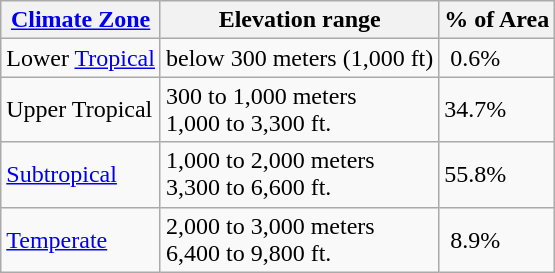<table class="wikitable">
<tr>
<th><a href='#'>Climate Zone</a></th>
<th>Elevation range</th>
<th>% of Area</th>
</tr>
<tr>
<td>Lower <a href='#'>Tropical</a></td>
<td>below 300 meters (1,000 ft)</td>
<td> 0.6%</td>
</tr>
<tr>
<td>Upper Tropical</td>
<td>300 to 1,000 meters<br>1,000 to 3,300 ft.</td>
<td>34.7%</td>
</tr>
<tr>
<td><a href='#'>Subtropical</a></td>
<td>1,000 to 2,000 meters<br>3,300 to 6,600 ft.</td>
<td>55.8%</td>
</tr>
<tr>
<td><a href='#'>Temperate</a></td>
<td>2,000 to 3,000 meters<br>6,400 to 9,800 ft.</td>
<td> 8.9%</td>
</tr>
</table>
